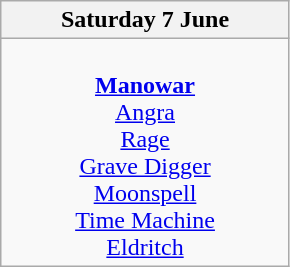<table class="wikitable">
<tr>
<th>Saturday 7 June</th>
</tr>
<tr>
<td valign="top" align="center" width=185><br><strong><a href='#'>Manowar</a></strong><br>
<a href='#'>Angra</a><br>
<a href='#'>Rage</a><br>
<a href='#'>Grave Digger</a><br>
<a href='#'>Moonspell</a><br>
<a href='#'>Time Machine</a><br>
<a href='#'>Eldritch</a><br></td>
</tr>
</table>
